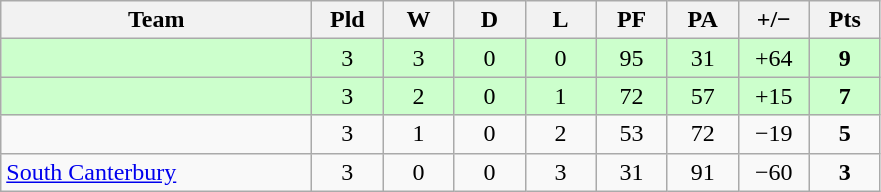<table class="wikitable" style="text-align:center">
<tr>
<th width="200">Team</th>
<th width="40">Pld</th>
<th width="40">W</th>
<th width="40">D</th>
<th width="40">L</th>
<th width="40">PF</th>
<th width="40">PA</th>
<th width="40">+/−</th>
<th width="40">Pts</th>
</tr>
<tr style="background:#cfc">
<td align=left></td>
<td>3</td>
<td>3</td>
<td>0</td>
<td>0</td>
<td>95</td>
<td>31</td>
<td>+64</td>
<td><strong>9</strong></td>
</tr>
<tr style="background:#cfc">
<td align=left></td>
<td>3</td>
<td>2</td>
<td>0</td>
<td>1</td>
<td>72</td>
<td>57</td>
<td>+15</td>
<td><strong>7</strong></td>
</tr>
<tr>
<td align=left></td>
<td>3</td>
<td>1</td>
<td>0</td>
<td>2</td>
<td>53</td>
<td>72</td>
<td>−19</td>
<td><strong>5</strong></td>
</tr>
<tr>
<td align=left><a href='#'>South Canterbury</a></td>
<td>3</td>
<td>0</td>
<td>0</td>
<td>3</td>
<td>31</td>
<td>91</td>
<td>−60</td>
<td><strong>3</strong></td>
</tr>
</table>
